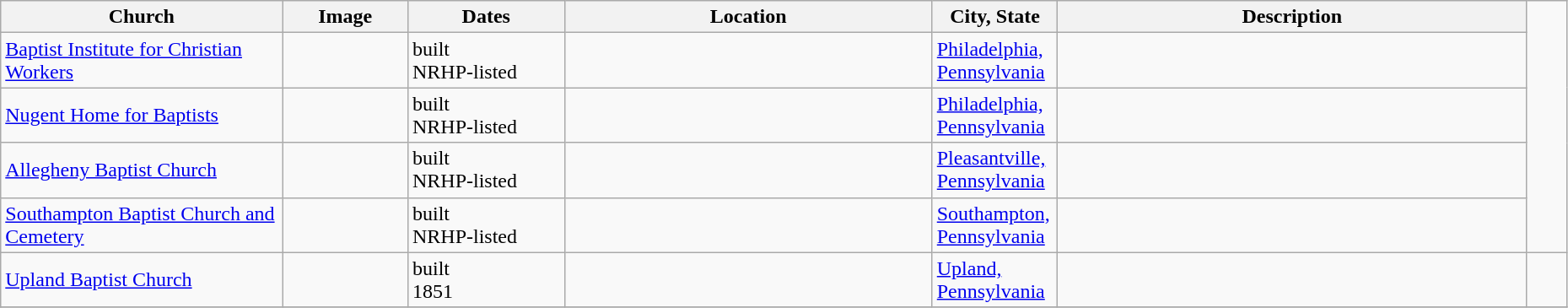<table class="wikitable sortable" style="width:98%">
<tr>
<th width = 18%><strong>Church</strong></th>
<th width = 8% class="unsortable"><strong>Image</strong></th>
<th width = 10%><strong>Dates</strong></th>
<th><strong>Location</strong></th>
<th width = 8%><strong>City, State</strong></th>
<th class="unsortable"><strong>Description</strong></th>
</tr>
<tr ->
<td><a href='#'>Baptist Institute for Christian Workers</a></td>
<td></td>
<td>built<br> NRHP-listed</td>
<td></td>
<td><a href='#'>Philadelphia, Pennsylvania</a></td>
<td></td>
</tr>
<tr ->
<td><a href='#'>Nugent Home for Baptists</a></td>
<td></td>
<td>built<br> NRHP-listed</td>
<td></td>
<td><a href='#'>Philadelphia, Pennsylvania</a></td>
<td></td>
</tr>
<tr ->
<td><a href='#'>Allegheny Baptist Church</a></td>
<td></td>
<td>built<br> NRHP-listed</td>
<td></td>
<td><a href='#'>Pleasantville, Pennsylvania</a></td>
<td></td>
</tr>
<tr ->
<td><a href='#'>Southampton Baptist Church and Cemetery</a></td>
<td></td>
<td>built<br> NRHP-listed</td>
<td></td>
<td><a href='#'>Southampton, Pennsylvania</a></td>
<td></td>
</tr>
<tr ->
<td><a href='#'>Upland Baptist Church</a></td>
<td></td>
<td>built<br>1851</td>
<td></td>
<td><a href='#'>Upland, Pennsylvania</a></td>
<td></td>
<td></td>
</tr>
<tr ->
</tr>
</table>
